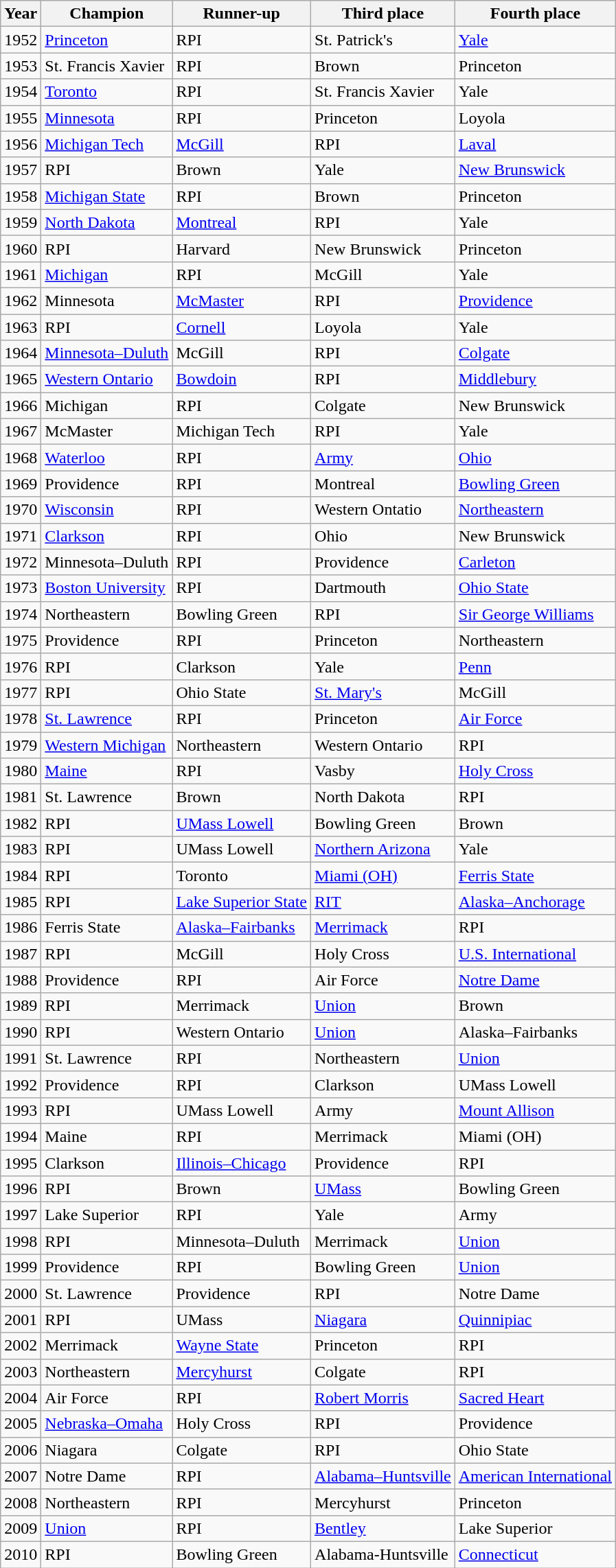<table class=wikitable>
<tr>
<th>Year</th>
<th>Champion</th>
<th>Runner-up</th>
<th>Third place</th>
<th>Fourth place</th>
</tr>
<tr>
<td>1952</td>
<td><a href='#'>Princeton</a></td>
<td>RPI</td>
<td>St. Patrick's</td>
<td><a href='#'>Yale</a></td>
</tr>
<tr>
<td>1953</td>
<td>St. Francis Xavier</td>
<td>RPI</td>
<td>Brown</td>
<td>Princeton</td>
</tr>
<tr>
<td>1954</td>
<td><a href='#'>Toronto</a></td>
<td>RPI</td>
<td>St. Francis Xavier</td>
<td>Yale</td>
</tr>
<tr>
<td>1955</td>
<td><a href='#'>Minnesota</a></td>
<td>RPI</td>
<td>Princeton</td>
<td>Loyola</td>
</tr>
<tr>
<td>1956</td>
<td><a href='#'>Michigan Tech</a></td>
<td><a href='#'>McGill</a></td>
<td>RPI</td>
<td><a href='#'>Laval</a></td>
</tr>
<tr>
<td>1957</td>
<td>RPI</td>
<td>Brown</td>
<td>Yale</td>
<td><a href='#'>New Brunswick</a></td>
</tr>
<tr>
<td>1958</td>
<td><a href='#'>Michigan State</a></td>
<td>RPI</td>
<td>Brown</td>
<td>Princeton</td>
</tr>
<tr>
<td>1959</td>
<td><a href='#'>North Dakota</a></td>
<td><a href='#'>Montreal</a></td>
<td>RPI</td>
<td>Yale</td>
</tr>
<tr>
<td>1960</td>
<td>RPI</td>
<td>Harvard</td>
<td>New Brunswick</td>
<td>Princeton</td>
</tr>
<tr>
<td>1961</td>
<td><a href='#'>Michigan</a></td>
<td>RPI</td>
<td>McGill</td>
<td>Yale</td>
</tr>
<tr>
<td>1962</td>
<td>Minnesota</td>
<td><a href='#'>McMaster</a></td>
<td>RPI</td>
<td><a href='#'>Providence</a></td>
</tr>
<tr>
<td>1963</td>
<td>RPI</td>
<td><a href='#'>Cornell</a></td>
<td>Loyola</td>
<td>Yale</td>
</tr>
<tr>
<td>1964</td>
<td><a href='#'>Minnesota–Duluth</a></td>
<td>McGill</td>
<td>RPI</td>
<td><a href='#'>Colgate</a></td>
</tr>
<tr>
<td>1965</td>
<td><a href='#'>Western Ontario</a></td>
<td><a href='#'>Bowdoin</a></td>
<td>RPI</td>
<td><a href='#'>Middlebury</a></td>
</tr>
<tr>
<td>1966</td>
<td>Michigan</td>
<td>RPI</td>
<td>Colgate</td>
<td>New Brunswick</td>
</tr>
<tr>
<td>1967</td>
<td>McMaster</td>
<td>Michigan Tech</td>
<td>RPI</td>
<td>Yale</td>
</tr>
<tr>
<td>1968</td>
<td><a href='#'>Waterloo</a></td>
<td>RPI</td>
<td><a href='#'>Army</a></td>
<td><a href='#'>Ohio</a></td>
</tr>
<tr>
<td>1969</td>
<td>Providence</td>
<td>RPI</td>
<td>Montreal</td>
<td><a href='#'>Bowling Green</a></td>
</tr>
<tr>
<td>1970</td>
<td><a href='#'>Wisconsin</a></td>
<td>RPI</td>
<td>Western Ontatio</td>
<td><a href='#'>Northeastern</a></td>
</tr>
<tr>
<td>1971</td>
<td><a href='#'>Clarkson</a></td>
<td>RPI</td>
<td>Ohio</td>
<td>New Brunswick</td>
</tr>
<tr>
<td>1972</td>
<td>Minnesota–Duluth</td>
<td>RPI</td>
<td>Providence</td>
<td><a href='#'>Carleton</a></td>
</tr>
<tr>
<td>1973</td>
<td><a href='#'>Boston University</a></td>
<td>RPI</td>
<td>Dartmouth</td>
<td><a href='#'>Ohio State</a></td>
</tr>
<tr>
<td>1974</td>
<td>Northeastern</td>
<td>Bowling Green</td>
<td>RPI</td>
<td><a href='#'>Sir George Williams</a></td>
</tr>
<tr>
<td>1975</td>
<td>Providence</td>
<td>RPI</td>
<td>Princeton</td>
<td>Northeastern</td>
</tr>
<tr>
<td>1976</td>
<td>RPI</td>
<td>Clarkson</td>
<td>Yale</td>
<td><a href='#'>Penn</a></td>
</tr>
<tr>
<td>1977</td>
<td>RPI</td>
<td>Ohio State</td>
<td><a href='#'>St. Mary's</a></td>
<td>McGill</td>
</tr>
<tr>
<td>1978</td>
<td><a href='#'>St. Lawrence</a></td>
<td>RPI</td>
<td>Princeton</td>
<td><a href='#'>Air Force</a></td>
</tr>
<tr>
<td>1979</td>
<td><a href='#'>Western Michigan</a></td>
<td>Northeastern</td>
<td>Western Ontario</td>
<td>RPI</td>
</tr>
<tr>
<td>1980</td>
<td><a href='#'>Maine</a></td>
<td>RPI</td>
<td>Vasby</td>
<td><a href='#'>Holy Cross</a></td>
</tr>
<tr>
<td>1981</td>
<td>St. Lawrence</td>
<td>Brown</td>
<td>North Dakota</td>
<td>RPI</td>
</tr>
<tr>
<td>1982</td>
<td>RPI</td>
<td><a href='#'>UMass Lowell</a></td>
<td>Bowling Green</td>
<td>Brown</td>
</tr>
<tr>
<td>1983</td>
<td>RPI</td>
<td>UMass Lowell</td>
<td><a href='#'>Northern Arizona</a></td>
<td>Yale</td>
</tr>
<tr>
<td>1984</td>
<td>RPI</td>
<td>Toronto</td>
<td><a href='#'>Miami (OH)</a></td>
<td><a href='#'>Ferris State</a></td>
</tr>
<tr>
<td>1985</td>
<td>RPI</td>
<td><a href='#'>Lake Superior State</a></td>
<td><a href='#'>RIT</a></td>
<td><a href='#'>Alaska–Anchorage</a></td>
</tr>
<tr>
<td>1986</td>
<td>Ferris State</td>
<td><a href='#'>Alaska–Fairbanks</a></td>
<td><a href='#'>Merrimack</a></td>
<td>RPI</td>
</tr>
<tr>
<td>1987</td>
<td>RPI</td>
<td>McGill</td>
<td>Holy Cross</td>
<td><a href='#'>U.S. International</a></td>
</tr>
<tr>
<td>1988</td>
<td>Providence</td>
<td>RPI</td>
<td>Air Force</td>
<td><a href='#'>Notre Dame</a></td>
</tr>
<tr>
<td>1989</td>
<td>RPI</td>
<td>Merrimack</td>
<td><a href='#'>Union</a></td>
<td>Brown</td>
</tr>
<tr>
<td>1990</td>
<td>RPI</td>
<td>Western Ontario</td>
<td><a href='#'>Union</a></td>
<td>Alaska–Fairbanks</td>
</tr>
<tr>
<td>1991</td>
<td>St. Lawrence</td>
<td>RPI</td>
<td>Northeastern</td>
<td><a href='#'>Union</a></td>
</tr>
<tr>
<td>1992</td>
<td>Providence</td>
<td>RPI</td>
<td>Clarkson</td>
<td>UMass Lowell</td>
</tr>
<tr>
<td>1993</td>
<td>RPI</td>
<td>UMass Lowell</td>
<td>Army</td>
<td><a href='#'>Mount Allison</a></td>
</tr>
<tr>
<td>1994</td>
<td>Maine</td>
<td>RPI</td>
<td>Merrimack</td>
<td>Miami (OH)</td>
</tr>
<tr>
<td>1995</td>
<td>Clarkson</td>
<td><a href='#'>Illinois–Chicago</a></td>
<td>Providence</td>
<td>RPI</td>
</tr>
<tr>
<td>1996</td>
<td>RPI</td>
<td>Brown</td>
<td><a href='#'>UMass</a></td>
<td>Bowling Green</td>
</tr>
<tr>
<td>1997</td>
<td>Lake Superior</td>
<td>RPI</td>
<td>Yale</td>
<td>Army</td>
</tr>
<tr>
<td>1998</td>
<td>RPI</td>
<td>Minnesota–Duluth</td>
<td>Merrimack</td>
<td><a href='#'>Union</a></td>
</tr>
<tr>
<td>1999</td>
<td>Providence</td>
<td>RPI</td>
<td>Bowling Green</td>
<td><a href='#'>Union</a></td>
</tr>
<tr>
<td>2000</td>
<td>St. Lawrence</td>
<td>Providence</td>
<td>RPI</td>
<td>Notre Dame</td>
</tr>
<tr>
<td>2001</td>
<td>RPI</td>
<td>UMass</td>
<td><a href='#'>Niagara</a></td>
<td><a href='#'>Quinnipiac</a></td>
</tr>
<tr>
<td>2002</td>
<td>Merrimack</td>
<td><a href='#'>Wayne State</a></td>
<td>Princeton</td>
<td>RPI</td>
</tr>
<tr>
<td>2003</td>
<td>Northeastern</td>
<td><a href='#'>Mercyhurst</a></td>
<td>Colgate</td>
<td>RPI</td>
</tr>
<tr>
<td>2004</td>
<td>Air Force</td>
<td>RPI</td>
<td><a href='#'>Robert Morris</a></td>
<td><a href='#'>Sacred Heart</a></td>
</tr>
<tr>
<td>2005</td>
<td><a href='#'>Nebraska–Omaha</a></td>
<td>Holy Cross</td>
<td>RPI</td>
<td>Providence</td>
</tr>
<tr>
<td>2006</td>
<td>Niagara</td>
<td>Colgate</td>
<td>RPI</td>
<td>Ohio State</td>
</tr>
<tr>
<td>2007</td>
<td>Notre Dame</td>
<td>RPI</td>
<td><a href='#'>Alabama–Huntsville</a></td>
<td><a href='#'>American International</a></td>
</tr>
<tr>
<td>2008</td>
<td>Northeastern</td>
<td>RPI</td>
<td>Mercyhurst</td>
<td>Princeton</td>
</tr>
<tr>
<td>2009</td>
<td><a href='#'>Union</a></td>
<td>RPI</td>
<td><a href='#'>Bentley</a></td>
<td>Lake Superior</td>
</tr>
<tr>
<td>2010</td>
<td>RPI</td>
<td>Bowling Green</td>
<td>Alabama-Huntsville</td>
<td><a href='#'>Connecticut</a></td>
</tr>
</table>
